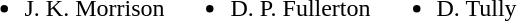<table>
<tr>
<td><br><ul><li> J. K. Morrison</li></ul></td>
<td><br><ul><li>D. P. Fullerton</li></ul></td>
<td><br><ul><li>D. Tully</li></ul></td>
<td></td>
</tr>
</table>
